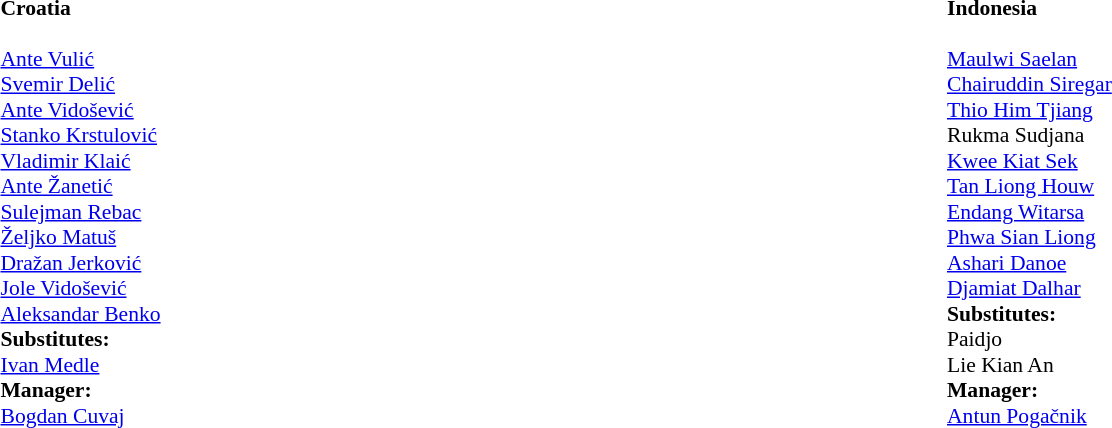<table width="100%" style="font-size: 90%">
<tr>
<td valign="top" width="50%"><br><table width=100% cellspacing="0" cellpadding="0" border=0>
<tr>
<td colspan="4"><strong>Croatia</strong><br><br></td>
</tr>
<tr>
<th width="0"></th>
<th width="0"></th>
<th width="200"></th>
<th></th>
</tr>
<tr>
<td><a href='#'>Ante Vulić</a></td>
<td></td>
</tr>
<tr>
<td><a href='#'>Svemir Delić</a></td>
<td></td>
</tr>
<tr>
<td><a href='#'>Ante Vidošević</a></td>
<td></td>
</tr>
<tr>
<td><a href='#'>Stanko Krstulović</a></td>
<td></td>
</tr>
<tr>
<td><a href='#'>Vladimir Klaić</a></td>
<td></td>
</tr>
<tr>
<td><a href='#'>Ante Žanetić</a></td>
<td></td>
</tr>
<tr>
<td><a href='#'>Sulejman Rebac</a></td>
<td></td>
</tr>
<tr>
<td><a href='#'>Željko Matuš</a></td>
<td></td>
</tr>
<tr>
<td><a href='#'>Dražan Jerković</a></td>
<td></td>
</tr>
<tr>
<td><a href='#'>Jole Vidošević</a></td>
<td></td>
</tr>
<tr>
<td><a href='#'>Aleksandar Benko</a></td>
<td></td>
</tr>
<tr>
<td colspan=4><strong>Substitutes:</strong></td>
</tr>
<tr>
<td><a href='#'>Ivan Medle</a></td>
<td></td>
</tr>
<tr>
<td colspan=4><strong>Manager:</strong></td>
</tr>
<tr>
<td colspan="4"> <a href='#'>Bogdan Cuvaj</a></td>
</tr>
</table>
</td>
<td valign="top" width="50%"><br><table cellspacing="0" cellpadding="0" width=100%>
<tr>
<td colspan="4"><strong>Indonesia</strong><br><br></td>
</tr>
<tr>
<th width="0"></th>
<th width="0"></th>
<th width="200"></th>
<th></th>
</tr>
<tr>
<td><a href='#'>Maulwi Saelan</a></td>
<td></td>
</tr>
<tr>
<td><a href='#'>Chairuddin Siregar</a></td>
<td></td>
</tr>
<tr>
<td><a href='#'>Thio Him Tjiang</a></td>
<td></td>
</tr>
<tr>
<td>Rukma Sudjana</td>
<td></td>
</tr>
<tr>
<td><a href='#'>Kwee Kiat Sek</a></td>
<td></td>
</tr>
<tr>
<td><a href='#'>Tan Liong Houw</a></td>
<td></td>
</tr>
<tr>
<td></td>
<td></td>
</tr>
<tr>
<td><a href='#'>Endang Witarsa</a></td>
<td></td>
</tr>
<tr>
<td><a href='#'>Phwa Sian Liong</a></td>
<td></td>
</tr>
<tr>
<td><a href='#'>Ashari Danoe</a></td>
<td></td>
</tr>
<tr>
<td><a href='#'>Djamiat Dalhar</a></td>
<td></td>
</tr>
<tr>
<td colspan=4><strong>Substitutes:</strong></td>
</tr>
<tr>
<td>Paidjo</td>
<td></td>
</tr>
<tr>
<td>Lie Kian An</td>
<td></td>
</tr>
<tr>
<td colspan=4><strong>Manager:</strong></td>
</tr>
<tr>
<td colspan="4"> <a href='#'>Antun Pogačnik</a></td>
</tr>
</table>
</td>
</tr>
</table>
